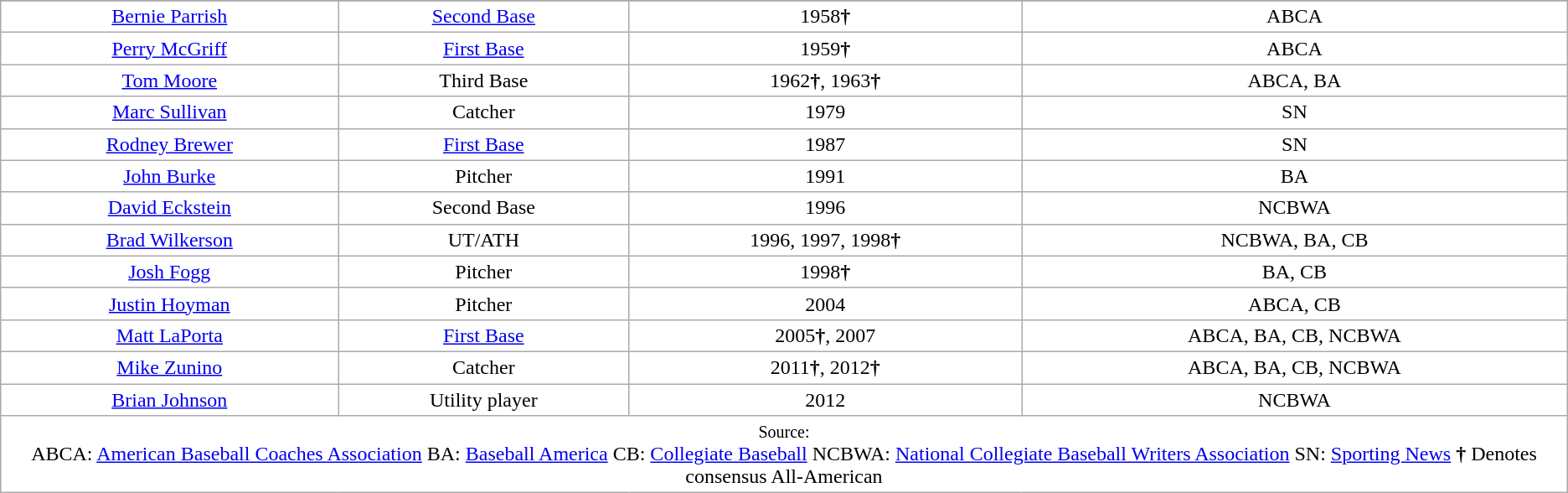<table class="wikitable" style="background:white; min-width:70%">
<tr>
</tr>
<tr style="text-align:center;">
<td><a href='#'>Bernie Parrish</a></td>
<td><a href='#'>Second Base</a></td>
<td>1958<strong>†</strong></td>
<td>ABCA</td>
</tr>
<tr style="text-align:center;">
<td><a href='#'>Perry McGriff</a></td>
<td><a href='#'>First Base</a></td>
<td>1959<strong>†</strong></td>
<td>ABCA</td>
</tr>
<tr style="text-align:center;">
<td><a href='#'>Tom Moore</a></td>
<td>Third Base</td>
<td>1962<strong>†</strong>, 1963<strong>†</strong></td>
<td>ABCA, BA</td>
</tr>
<tr style="text-align:center;">
<td><a href='#'>Marc Sullivan</a></td>
<td>Catcher</td>
<td>1979</td>
<td>SN</td>
</tr>
<tr style="text-align:center;">
<td><a href='#'>Rodney Brewer</a></td>
<td><a href='#'>First Base</a></td>
<td>1987</td>
<td>SN</td>
</tr>
<tr style="text-align:center;">
<td><a href='#'>John Burke</a></td>
<td>Pitcher</td>
<td>1991</td>
<td>BA</td>
</tr>
<tr style="text-align:center;">
<td><a href='#'>David Eckstein</a></td>
<td>Second Base</td>
<td>1996</td>
<td>NCBWA</td>
</tr>
<tr style="text-align:center;">
<td><a href='#'>Brad Wilkerson</a></td>
<td>UT/ATH</td>
<td>1996, 1997, 1998<strong>†</strong></td>
<td>NCBWA, BA, CB</td>
</tr>
<tr style="text-align:center;">
<td><a href='#'>Josh Fogg</a></td>
<td>Pitcher</td>
<td>1998<strong>†</strong></td>
<td>BA, CB</td>
</tr>
<tr style="text-align:center;">
<td><a href='#'>Justin Hoyman</a></td>
<td>Pitcher</td>
<td>2004</td>
<td>ABCA, CB</td>
</tr>
<tr style="text-align:center;">
<td><a href='#'>Matt LaPorta</a></td>
<td><a href='#'>First Base</a></td>
<td>2005<strong>†</strong>, 2007</td>
<td>ABCA, BA, CB, NCBWA</td>
</tr>
<tr style="text-align:center;">
<td><a href='#'>Mike Zunino</a></td>
<td>Catcher</td>
<td>2011<strong>†</strong>, 2012<strong>†</strong></td>
<td>ABCA, BA, CB, NCBWA</td>
</tr>
<tr style="text-align:center;">
<td><a href='#'>Brian Johnson</a></td>
<td>Utility player</td>
<td>2012</td>
<td>NCBWA</td>
</tr>
<tr style="text-align:center;">
<td colspan=4><small>Source:</small><br>ABCA: <a href='#'>American Baseball Coaches Association</a>
BA: <a href='#'>Baseball America</a>
CB: <a href='#'>Collegiate Baseball</a>
NCBWA: <a href='#'>National Collegiate Baseball Writers Association</a>
SN: <a href='#'>Sporting News</a>
<strong>†</strong> Denotes consensus All-American</td>
</tr>
</table>
